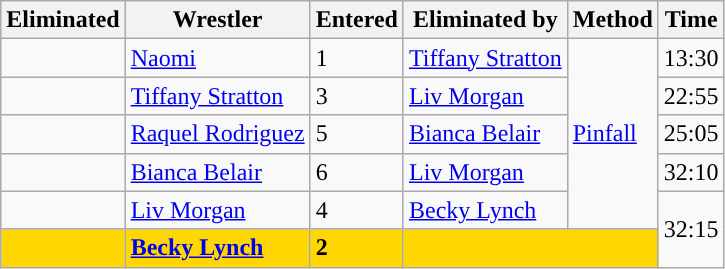<table class="wikitable sortable">
<tr>
<th>Eliminated</th>
<th>Wrestler</th>
<th>Entered</th>
<th>Eliminated by</th>
<th>Method</th>
<th>Time</th>
</tr>
<tr>
<td></td>
<td><a href='#'>Naomi</a></td>
<td>1</td>
<td><a href='#'>Tiffany Stratton</a></td>
<td rowspan=5><a href='#'>Pinfall</a></td>
<td>13:30</td>
</tr>
<tr>
<td></td>
<td><a href='#'>Tiffany Stratton</a></td>
<td>3</td>
<td><a href='#'>Liv Morgan</a></td>
<td>22:55</td>
</tr>
<tr>
<td></td>
<td><a href='#'>Raquel Rodriguez</a></td>
<td>5</td>
<td><a href='#'>Bianca Belair</a></td>
<td>25:05</td>
</tr>
<tr>
<td></td>
<td><a href='#'>Bianca Belair</a></td>
<td>6</td>
<td><a href='#'>Liv Morgan</a></td>
<td>32:10</td>
</tr>
<tr>
<td></td>
<td><a href='#'>Liv Morgan</a></td>
<td>4</td>
<td><a href='#'>Becky Lynch</a></td>
<td rowspan=2>32:15</td>
</tr>
<tr style="background: gold">
<td></td>
<td><strong><a href='#'>Becky Lynch</a></strong></td>
<td><strong>2</strong></td>
<td colspan="2"></td>
</tr>
</table>
